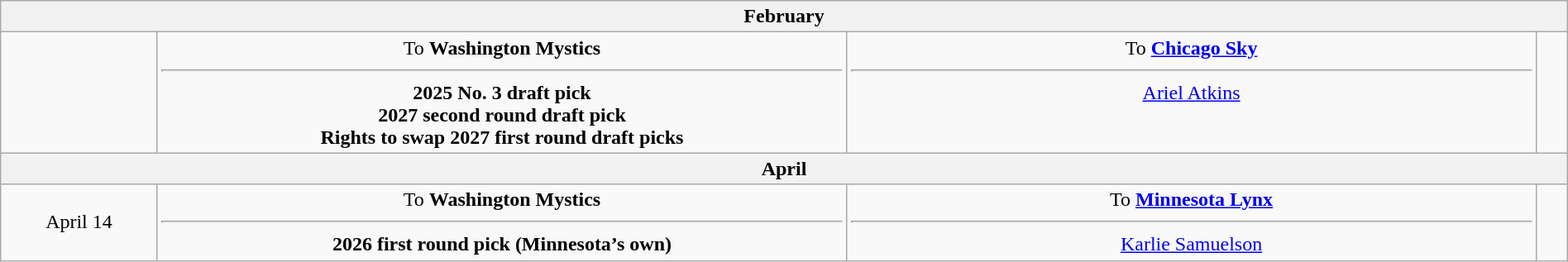<table class="wikitable sortable" style="width:100%; text-align: center">
<tr>
<th colspan="4">February</th>
</tr>
<tr>
<td style="width:10%"></td>
<td style="width:44%; vertical-align:top;">To <strong>Washington Mystics</strong><hr><strong>2025 No. 3 draft pick<br>2027 second round draft pick<br>Rights to swap 2027 first round draft picks</strong></td>
<td style="width:44%; vertical-align:top;">To <strong><a href='#'>Chicago Sky</a></strong><hr><a href='#'>Ariel Atkins</a></td>
<td></td>
</tr>
<tr>
<th colspan="4">April</th>
</tr>
<tr>
<td>April 14</td>
<td style="width:44%; vertical-align:top;">To <strong>Washington Mystics</strong><hr><strong>2026 first round pick (Minnesota’s own)</strong></td>
<td style="width:44%; vertical-align:top;">To <strong><a href='#'>Minnesota Lynx</a></strong><hr><a href='#'>Karlie Samuelson</a></td>
<td></td>
</tr>
</table>
